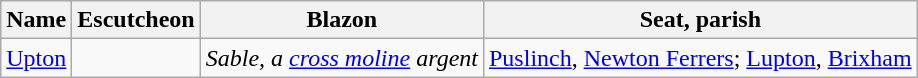<table class="wikitable">
<tr>
<th>Name</th>
<th>Escutcheon</th>
<th>Blazon</th>
<th>Seat, parish</th>
</tr>
<tr>
<td><a href='#'>Upton</a></td>
<td></td>
<td><em>Sable, a <a href='#'>cross moline</a> argent</em></td>
<td><a href='#'>Puslinch</a>, <a href='#'>Newton Ferrers</a>; <a href='#'>Lupton</a>, <a href='#'>Brixham</a></td>
</tr>
</table>
